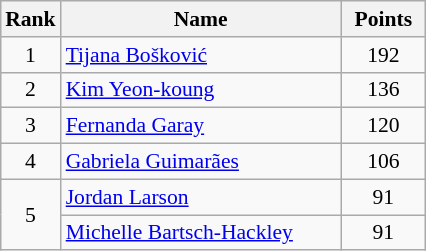<table class="wikitable" style="margin:0.5em auto;width=480;font-size:90%">
<tr>
<th width=30>Rank</th>
<th width=180>Name</th>
<th width=50>Points</th>
</tr>
<tr>
<td align=center>1</td>
<td> <a href='#'>Tijana Bošković</a></td>
<td align=center>192</td>
</tr>
<tr>
<td align=center>2</td>
<td> <a href='#'>Kim Yeon-koung</a></td>
<td align=center>136</td>
</tr>
<tr>
<td align=center>3</td>
<td> <a href='#'>Fernanda Garay</a></td>
<td align=center>120</td>
</tr>
<tr>
<td align=center>4</td>
<td> <a href='#'>Gabriela Guimarães</a></td>
<td align=center>106</td>
</tr>
<tr>
<td rowspan=2 align=center>5</td>
<td> <a href='#'>Jordan Larson</a></td>
<td align=center>91</td>
</tr>
<tr>
<td> <a href='#'>Michelle Bartsch-Hackley</a></td>
<td align=center>91</td>
</tr>
</table>
